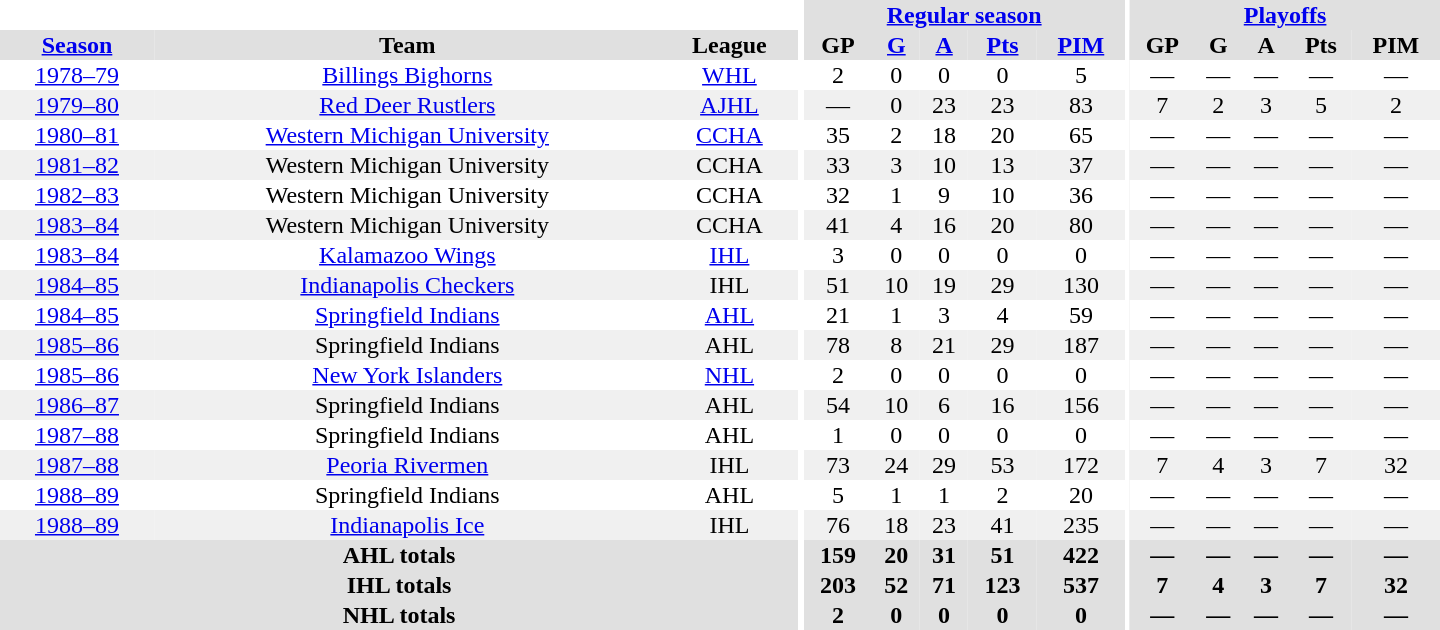<table border="0" cellpadding="1" cellspacing="0" style="text-align:center; width:60em">
<tr bgcolor="#e0e0e0">
<th colspan="3" bgcolor="#ffffff"></th>
<th rowspan="100" bgcolor="#ffffff"></th>
<th colspan="5"><a href='#'>Regular season</a></th>
<th rowspan="100" bgcolor="#ffffff"></th>
<th colspan="5"><a href='#'>Playoffs</a></th>
</tr>
<tr bgcolor="#e0e0e0">
<th><a href='#'>Season</a></th>
<th>Team</th>
<th>League</th>
<th>GP</th>
<th><a href='#'>G</a></th>
<th><a href='#'>A</a></th>
<th><a href='#'>Pts</a></th>
<th><a href='#'>PIM</a></th>
<th>GP</th>
<th>G</th>
<th>A</th>
<th>Pts</th>
<th>PIM</th>
</tr>
<tr>
<td><a href='#'>1978–79</a></td>
<td><a href='#'>Billings Bighorns</a></td>
<td><a href='#'>WHL</a></td>
<td>2</td>
<td>0</td>
<td>0</td>
<td>0</td>
<td>5</td>
<td>—</td>
<td>—</td>
<td>—</td>
<td>—</td>
<td>—</td>
</tr>
<tr bgcolor="#f0f0f0">
<td><a href='#'>1979–80</a></td>
<td><a href='#'>Red Deer Rustlers</a></td>
<td><a href='#'>AJHL</a></td>
<td>—</td>
<td>0</td>
<td>23</td>
<td>23</td>
<td>83</td>
<td>7</td>
<td>2</td>
<td>3</td>
<td>5</td>
<td>2</td>
</tr>
<tr>
<td><a href='#'>1980–81</a></td>
<td><a href='#'>Western Michigan University</a></td>
<td><a href='#'>CCHA</a></td>
<td>35</td>
<td>2</td>
<td>18</td>
<td>20</td>
<td>65</td>
<td>—</td>
<td>—</td>
<td>—</td>
<td>—</td>
<td>—</td>
</tr>
<tr bgcolor="#f0f0f0">
<td><a href='#'>1981–82</a></td>
<td>Western Michigan University</td>
<td>CCHA</td>
<td>33</td>
<td>3</td>
<td>10</td>
<td>13</td>
<td>37</td>
<td>—</td>
<td>—</td>
<td>—</td>
<td>—</td>
<td>—</td>
</tr>
<tr>
<td><a href='#'>1982–83</a></td>
<td>Western Michigan University</td>
<td>CCHA</td>
<td>32</td>
<td>1</td>
<td>9</td>
<td>10</td>
<td>36</td>
<td>—</td>
<td>—</td>
<td>—</td>
<td>—</td>
<td>—</td>
</tr>
<tr bgcolor="#f0f0f0">
<td><a href='#'>1983–84</a></td>
<td>Western Michigan University</td>
<td>CCHA</td>
<td>41</td>
<td>4</td>
<td>16</td>
<td>20</td>
<td>80</td>
<td>—</td>
<td>—</td>
<td>—</td>
<td>—</td>
<td>—</td>
</tr>
<tr>
<td><a href='#'>1983–84</a></td>
<td><a href='#'>Kalamazoo Wings</a></td>
<td><a href='#'>IHL</a></td>
<td>3</td>
<td>0</td>
<td>0</td>
<td>0</td>
<td>0</td>
<td>—</td>
<td>—</td>
<td>—</td>
<td>—</td>
<td>—</td>
</tr>
<tr bgcolor="#f0f0f0">
<td><a href='#'>1984–85</a></td>
<td><a href='#'>Indianapolis Checkers</a></td>
<td>IHL</td>
<td>51</td>
<td>10</td>
<td>19</td>
<td>29</td>
<td>130</td>
<td>—</td>
<td>—</td>
<td>—</td>
<td>—</td>
<td>—</td>
</tr>
<tr>
<td><a href='#'>1984–85</a></td>
<td><a href='#'>Springfield Indians</a></td>
<td><a href='#'>AHL</a></td>
<td>21</td>
<td>1</td>
<td>3</td>
<td>4</td>
<td>59</td>
<td>—</td>
<td>—</td>
<td>—</td>
<td>—</td>
<td>—</td>
</tr>
<tr bgcolor="#f0f0f0">
<td><a href='#'>1985–86</a></td>
<td>Springfield Indians</td>
<td>AHL</td>
<td>78</td>
<td>8</td>
<td>21</td>
<td>29</td>
<td>187</td>
<td>—</td>
<td>—</td>
<td>—</td>
<td>—</td>
<td>—</td>
</tr>
<tr>
<td><a href='#'>1985–86</a></td>
<td><a href='#'>New York Islanders</a></td>
<td><a href='#'>NHL</a></td>
<td>2</td>
<td>0</td>
<td>0</td>
<td>0</td>
<td>0</td>
<td>—</td>
<td>—</td>
<td>—</td>
<td>—</td>
<td>—</td>
</tr>
<tr bgcolor="#f0f0f0">
<td><a href='#'>1986–87</a></td>
<td>Springfield Indians</td>
<td>AHL</td>
<td>54</td>
<td>10</td>
<td>6</td>
<td>16</td>
<td>156</td>
<td>—</td>
<td>—</td>
<td>—</td>
<td>—</td>
<td>—</td>
</tr>
<tr>
<td><a href='#'>1987–88</a></td>
<td>Springfield Indians</td>
<td>AHL</td>
<td>1</td>
<td>0</td>
<td>0</td>
<td>0</td>
<td>0</td>
<td>—</td>
<td>—</td>
<td>—</td>
<td>—</td>
<td>—</td>
</tr>
<tr bgcolor="#f0f0f0">
<td><a href='#'>1987–88</a></td>
<td><a href='#'>Peoria Rivermen</a></td>
<td>IHL</td>
<td>73</td>
<td>24</td>
<td>29</td>
<td>53</td>
<td>172</td>
<td>7</td>
<td>4</td>
<td>3</td>
<td>7</td>
<td>32</td>
</tr>
<tr>
<td><a href='#'>1988–89</a></td>
<td>Springfield Indians</td>
<td>AHL</td>
<td>5</td>
<td>1</td>
<td>1</td>
<td>2</td>
<td>20</td>
<td>—</td>
<td>—</td>
<td>—</td>
<td>—</td>
<td>—</td>
</tr>
<tr bgcolor="#f0f0f0">
<td><a href='#'>1988–89</a></td>
<td><a href='#'>Indianapolis Ice</a></td>
<td>IHL</td>
<td>76</td>
<td>18</td>
<td>23</td>
<td>41</td>
<td>235</td>
<td>—</td>
<td>—</td>
<td>—</td>
<td>—</td>
<td>—</td>
</tr>
<tr bgcolor="#e0e0e0">
<th colspan="3">AHL totals</th>
<th>159</th>
<th>20</th>
<th>31</th>
<th>51</th>
<th>422</th>
<th>—</th>
<th>—</th>
<th>—</th>
<th>—</th>
<th>—</th>
</tr>
<tr bgcolor="#e0e0e0">
<th colspan="3">IHL totals</th>
<th>203</th>
<th>52</th>
<th>71</th>
<th>123</th>
<th>537</th>
<th>7</th>
<th>4</th>
<th>3</th>
<th>7</th>
<th>32</th>
</tr>
<tr bgcolor="#e0e0e0">
<th colspan="3">NHL totals</th>
<th>2</th>
<th>0</th>
<th>0</th>
<th>0</th>
<th>0</th>
<th>—</th>
<th>—</th>
<th>—</th>
<th>—</th>
<th>—</th>
</tr>
</table>
